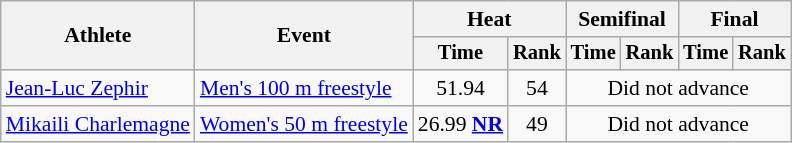<table class=wikitable style="font-size:90%">
<tr>
<th rowspan="2">Athlete</th>
<th rowspan="2">Event</th>
<th colspan="2">Heat</th>
<th colspan="2">Semifinal</th>
<th colspan="2">Final</th>
</tr>
<tr style="font-size:95%">
<th>Time</th>
<th>Rank</th>
<th>Time</th>
<th>Rank</th>
<th>Time</th>
<th>Rank</th>
</tr>
<tr align=center>
<td align=left><a href='#'>Jean-Luc Zephir</a></td>
<td align=left><a href='#'>Men's 100 m freestyle</a></td>
<td>51.94</td>
<td>54</td>
<td colspan="4">Did not advance</td>
</tr>
<tr align=center>
<td align=left><a href='#'>Mikaili Charlemagne</a></td>
<td align=left><a href='#'>Women's 50 m freestyle</a></td>
<td>26.99 <strong><a href='#'>NR</a></strong></td>
<td>49</td>
<td colspan="4">Did not advance</td>
</tr>
</table>
